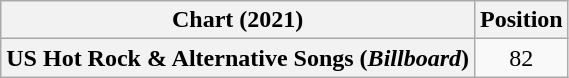<table class="wikitable plainrowheaders" style="text-align:center">
<tr>
<th scope="col">Chart (2021)</th>
<th scope="col">Position</th>
</tr>
<tr>
<th scope="row">US Hot Rock & Alternative Songs (<em>Billboard</em>)</th>
<td>82</td>
</tr>
</table>
